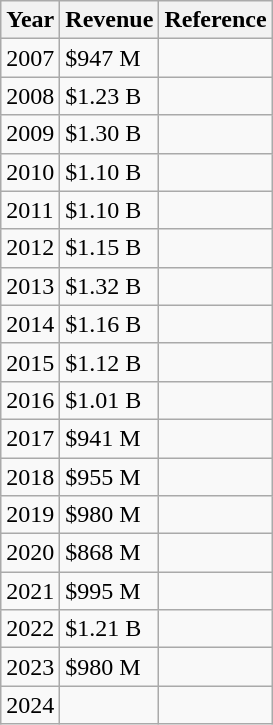<table class="wikitable sortable">
<tr>
<th>Year</th>
<th>Revenue</th>
<th>Reference</th>
</tr>
<tr>
<td>2007</td>
<td>$947 M</td>
<td></td>
</tr>
<tr>
<td>2008</td>
<td>$1.23 B</td>
<td></td>
</tr>
<tr>
<td>2009</td>
<td>$1.30 B</td>
<td></td>
</tr>
<tr>
<td>2010</td>
<td>$1.10 B</td>
<td></td>
</tr>
<tr>
<td>2011</td>
<td>$1.10 B</td>
<td></td>
</tr>
<tr>
<td>2012</td>
<td>$1.15 B</td>
<td></td>
</tr>
<tr>
<td>2013</td>
<td>$1.32 B</td>
<td></td>
</tr>
<tr>
<td>2014</td>
<td>$1.16 B</td>
<td></td>
</tr>
<tr>
<td>2015</td>
<td>$1.12 B</td>
<td></td>
</tr>
<tr>
<td>2016</td>
<td>$1.01 B</td>
<td></td>
</tr>
<tr>
<td>2017</td>
<td>$941 M</td>
<td></td>
</tr>
<tr>
<td>2018</td>
<td>$955 M</td>
<td></td>
</tr>
<tr>
<td>2019</td>
<td>$980 M</td>
<td></td>
</tr>
<tr>
<td>2020</td>
<td>$868 M</td>
<td></td>
</tr>
<tr>
<td>2021</td>
<td>$995 M</td>
<td></td>
</tr>
<tr>
<td>2022</td>
<td>$1.21 B</td>
<td></td>
</tr>
<tr>
<td>2023</td>
<td>$980 M</td>
<td></td>
</tr>
<tr>
<td>2024</td>
<td></td>
<td></td>
</tr>
</table>
